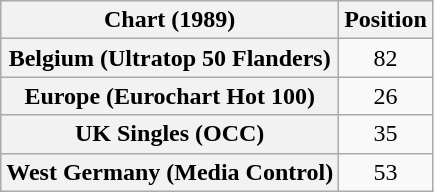<table class="wikitable sortable plainrowheaders" style="text-align:center">
<tr>
<th>Chart (1989)</th>
<th>Position</th>
</tr>
<tr>
<th scope="row">Belgium (Ultratop 50 Flanders)</th>
<td>82</td>
</tr>
<tr>
<th scope="row">Europe (Eurochart Hot 100)</th>
<td>26</td>
</tr>
<tr>
<th scope="row">UK Singles (OCC)</th>
<td>35</td>
</tr>
<tr>
<th scope="row">West Germany (Media Control)</th>
<td>53</td>
</tr>
</table>
